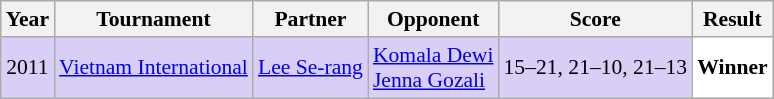<table class="sortable wikitable" style="font-size: 90%;">
<tr>
<th>Year</th>
<th>Tournament</th>
<th>Partner</th>
<th>Opponent</th>
<th>Score</th>
<th>Result</th>
</tr>
<tr style="background:#D8CEF6">
<td align="center">2011</td>
<td align="left"><a href='#'>Vietnam International</a></td>
<td align="left"> <a href='#'>Lee Se-rang</a></td>
<td align="left"> <a href='#'>Komala Dewi</a> <br>  <a href='#'>Jenna Gozali</a></td>
<td align="left">15–21, 21–10, 21–13</td>
<td style="text-align:left; background:white"> <strong>Winner</strong></td>
</tr>
</table>
